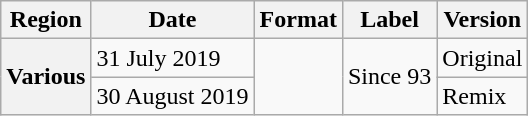<table class="wikitable plainrowheaders">
<tr>
<th scope="col">Region</th>
<th scope="col">Date</th>
<th scope="col">Format</th>
<th scope="col">Label</th>
<th scope="col">Version</th>
</tr>
<tr>
<th scope="row" rowspan="2">Various</th>
<td>31 July 2019</td>
<td rowspan="2"></td>
<td rowspan="2">Since 93</td>
<td>Original</td>
</tr>
<tr>
<td>30 August 2019</td>
<td>Remix</td>
</tr>
</table>
